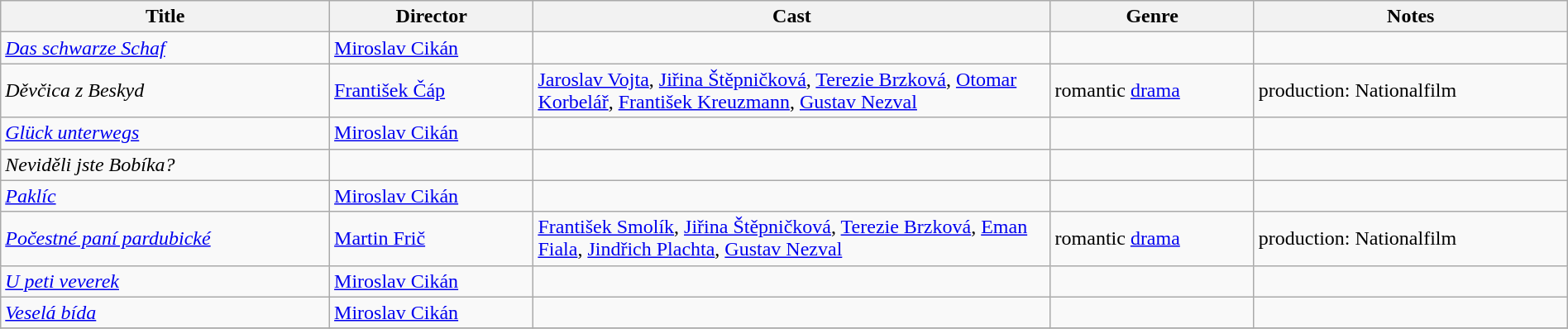<table class="wikitable" style="width:100%;">
<tr>
<th style="width:21%;">Title</th>
<th style="width:13%;">Director</th>
<th style="width:33%;">Cast</th>
<th style="width:13%;">Genre</th>
<th style="width:20%;">Notes</th>
</tr>
<tr>
<td><em><a href='#'>Das schwarze Schaf</a></em></td>
<td><a href='#'>Miroslav Cikán</a></td>
<td></td>
<td></td>
<td></td>
</tr>
<tr>
<td><em>Děvčica z Beskyd</em></td>
<td><a href='#'>František Čáp</a></td>
<td><a href='#'>Jaroslav Vojta</a>, <a href='#'>Jiřina Štěpničková</a>, <a href='#'>Terezie Brzková</a>, <a href='#'>Otomar Korbelář</a>, <a href='#'>František Kreuzmann</a>, <a href='#'>Gustav Nezval</a></td>
<td>romantic <a href='#'>drama</a></td>
<td>production: Nationalfilm</td>
</tr>
<tr>
<td><em><a href='#'>Glück unterwegs</a></em></td>
<td><a href='#'>Miroslav Cikán</a></td>
<td></td>
<td></td>
<td></td>
</tr>
<tr>
<td><em>Neviděli jste Bobíka?</em></td>
<td></td>
<td></td>
<td></td>
<td></td>
</tr>
<tr>
<td><em><a href='#'>Paklíc</a></em></td>
<td><a href='#'>Miroslav Cikán</a></td>
<td></td>
<td></td>
<td></td>
</tr>
<tr>
<td><em><a href='#'>Počestné paní pardubické</a></em></td>
<td><a href='#'>Martin Frič</a></td>
<td><a href='#'>František Smolík</a>, <a href='#'>Jiřina Štěpničková</a>, <a href='#'>Terezie Brzková</a>, <a href='#'>Eman Fiala</a>, <a href='#'>Jindřich Plachta</a>, <a href='#'>Gustav Nezval</a></td>
<td>romantic <a href='#'>drama</a></td>
<td>production: Nationalfilm</td>
</tr>
<tr>
<td><em><a href='#'>U peti veverek</a></em></td>
<td><a href='#'>Miroslav Cikán</a></td>
<td></td>
<td></td>
<td></td>
</tr>
<tr>
<td><em><a href='#'>Veselá bída</a></em></td>
<td><a href='#'>Miroslav Cikán</a></td>
<td></td>
<td></td>
<td></td>
</tr>
<tr>
</tr>
</table>
